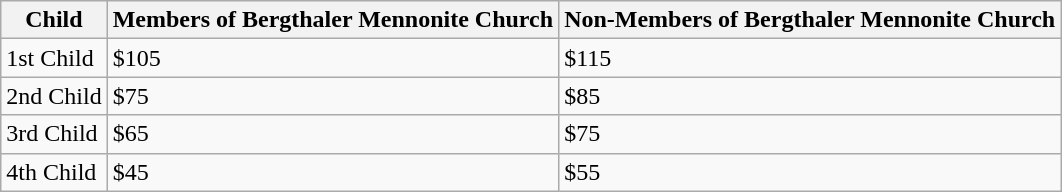<table class="wikitable">
<tr>
<th>Child</th>
<th>Members of Bergthaler Mennonite Church</th>
<th>Non-Members of Bergthaler Mennonite Church</th>
</tr>
<tr>
<td>1st Child</td>
<td>$105</td>
<td>$115</td>
</tr>
<tr>
<td>2nd Child</td>
<td>$75</td>
<td>$85</td>
</tr>
<tr>
<td>3rd Child</td>
<td>$65</td>
<td>$75</td>
</tr>
<tr>
<td>4th Child</td>
<td>$45</td>
<td>$55</td>
</tr>
</table>
